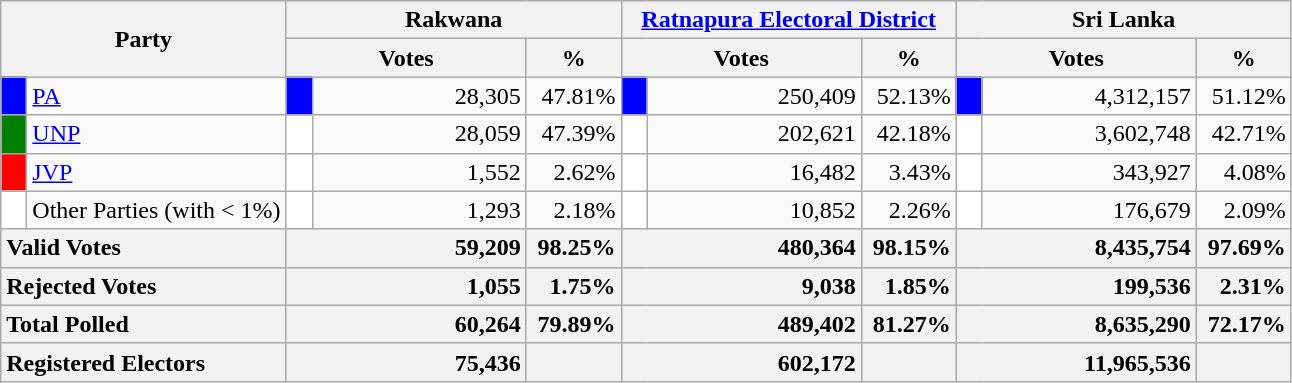<table class="wikitable">
<tr>
<th colspan="2" width="144px"rowspan="2">Party</th>
<th colspan="3" width="216px">Rakwana</th>
<th colspan="3" width="216px"><a href='#'>Ratnapura Electoral District</a></th>
<th colspan="3" width="216px">Sri Lanka</th>
</tr>
<tr>
<th colspan="2" width="144px">Votes</th>
<th>%</th>
<th colspan="2" width="144px">Votes</th>
<th>%</th>
<th colspan="2" width="144px">Votes</th>
<th>%</th>
</tr>
<tr>
<td style="background-color:blue;" width="10px"></td>
<td style="text-align:left;"><a href='#'>PA</a></td>
<td style="background-color:blue;" width="10px"></td>
<td style="text-align:right;">28,305</td>
<td style="text-align:right;">47.81%</td>
<td style="background-color:blue;" width="10px"></td>
<td style="text-align:right;">250,409</td>
<td style="text-align:right;">52.13%</td>
<td style="background-color:blue;" width="10px"></td>
<td style="text-align:right;">4,312,157</td>
<td style="text-align:right;">51.12%</td>
</tr>
<tr>
<td style="background-color:green;" width="10px"></td>
<td style="text-align:left;"><a href='#'>UNP</a></td>
<td style="background-color:white;" width="10px"></td>
<td style="text-align:right;">28,059</td>
<td style="text-align:right;">47.39%</td>
<td style="background-color:white;" width="10px"></td>
<td style="text-align:right;">202,621</td>
<td style="text-align:right;">42.18%</td>
<td style="background-color:white;" width="10px"></td>
<td style="text-align:right;">3,602,748</td>
<td style="text-align:right;">42.71%</td>
</tr>
<tr>
<td style="background-color:red;" width="10px"></td>
<td style="text-align:left;"><a href='#'>JVP</a></td>
<td style="background-color:white;" width="10px"></td>
<td style="text-align:right;">1,552</td>
<td style="text-align:right;">2.62%</td>
<td style="background-color:white;" width="10px"></td>
<td style="text-align:right;">16,482</td>
<td style="text-align:right;">3.43%</td>
<td style="background-color:white;" width="10px"></td>
<td style="text-align:right;">343,927</td>
<td style="text-align:right;">4.08%</td>
</tr>
<tr>
<td style="background-color:white;" width="10px"></td>
<td style="text-align:left;">Other Parties (with < 1%)</td>
<td style="background-color:white;" width="10px"></td>
<td style="text-align:right;">1,293</td>
<td style="text-align:right;">2.18%</td>
<td style="background-color:white;" width="10px"></td>
<td style="text-align:right;">10,852</td>
<td style="text-align:right;">2.26%</td>
<td style="background-color:white;" width="10px"></td>
<td style="text-align:right;">176,679</td>
<td style="text-align:right;">2.09%</td>
</tr>
<tr>
<th colspan="2" width="144px"style="text-align:left;">Valid Votes</th>
<th style="text-align:right;"colspan="2" width="144px">59,209</th>
<th style="text-align:right;">98.25%</th>
<th style="text-align:right;"colspan="2" width="144px">480,364</th>
<th style="text-align:right;">98.15%</th>
<th style="text-align:right;"colspan="2" width="144px">8,435,754</th>
<th style="text-align:right;">97.69%</th>
</tr>
<tr>
<th colspan="2" width="144px"style="text-align:left;">Rejected Votes</th>
<th style="text-align:right;"colspan="2" width="144px">1,055</th>
<th style="text-align:right;">1.75%</th>
<th style="text-align:right;"colspan="2" width="144px">9,038</th>
<th style="text-align:right;">1.85%</th>
<th style="text-align:right;"colspan="2" width="144px">199,536</th>
<th style="text-align:right;">2.31%</th>
</tr>
<tr>
<th colspan="2" width="144px"style="text-align:left;">Total Polled</th>
<th style="text-align:right;"colspan="2" width="144px">60,264</th>
<th style="text-align:right;">79.89%</th>
<th style="text-align:right;"colspan="2" width="144px">489,402</th>
<th style="text-align:right;">81.27%</th>
<th style="text-align:right;"colspan="2" width="144px">8,635,290</th>
<th style="text-align:right;">72.17%</th>
</tr>
<tr>
<th colspan="2" width="144px"style="text-align:left;">Registered Electors</th>
<th style="text-align:right;"colspan="2" width="144px">75,436</th>
<th></th>
<th style="text-align:right;"colspan="2" width="144px">602,172</th>
<th></th>
<th style="text-align:right;"colspan="2" width="144px">11,965,536</th>
<th></th>
</tr>
</table>
